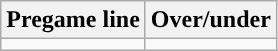<table class="wikitable">
<tr align="center">
<th>Pregame line</th>
<th>Over/under</th>
</tr>
<tr align="center">
<td></td>
<td></td>
</tr>
</table>
